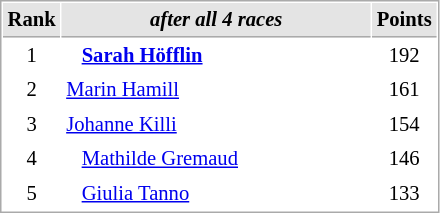<table cellspacing="1" cellpadding="3" style="border:1px solid #aaa; font-size:86%;">
<tr style="background:#e4e4e4;">
<th style="border-bottom:1px solid #aaa; width:10px;">Rank</th>
<th style="border-bottom:1px solid #aaa; width:200px;"><em>after all 4 races</em></th>
<th style="border-bottom:1px solid #aaa; width:20px;">Points</th>
</tr>
<tr>
<td align=center>1</td>
<td><strong>   <a href='#'>Sarah Höfflin</a></strong></td>
<td align=center>192</td>
</tr>
<tr>
<td align=center>2</td>
<td> <a href='#'>Marin Hamill</a></td>
<td align=center>161</td>
</tr>
<tr>
<td align=center>3</td>
<td> <a href='#'>Johanne Killi</a></td>
<td align=center>154</td>
</tr>
<tr>
<td align=center>4</td>
<td>   <a href='#'>Mathilde Gremaud</a></td>
<td align=center>146</td>
</tr>
<tr>
<td align=center>5</td>
<td>   <a href='#'>Giulia Tanno</a></td>
<td align=center>133</td>
</tr>
</table>
